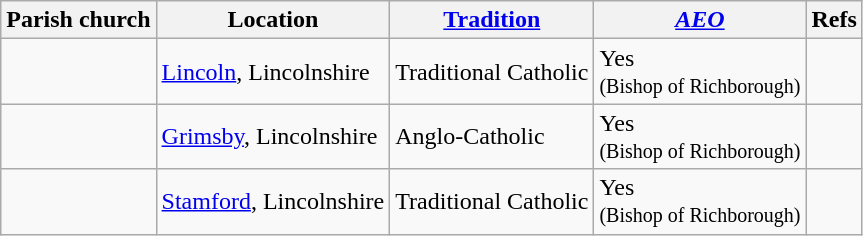<table class="wikitable sortable">
<tr>
<th>Parish church</th>
<th>Location</th>
<th><a href='#'>Tradition</a></th>
<th><em><a href='#'>AEO</a></em></th>
<th>Refs</th>
</tr>
<tr>
<td></td>
<td><a href='#'>Lincoln</a>, Lincolnshire</td>
<td>Traditional Catholic</td>
<td>Yes <br> <small>(Bishop of Richborough)</small></td>
<td></td>
</tr>
<tr>
<td></td>
<td><a href='#'>Grimsby</a>, Lincolnshire</td>
<td>Anglo-Catholic</td>
<td>Yes <br> <small>(Bishop of Richborough)</small></td>
<td></td>
</tr>
<tr>
<td></td>
<td><a href='#'>Stamford</a>, Lincolnshire</td>
<td>Traditional Catholic</td>
<td>Yes <br> <small>(Bishop of Richborough)</small></td>
<td></td>
</tr>
</table>
